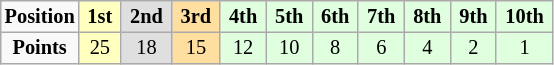<table border="2" cellpadding="2" cellspacing="0" style="margin:0 1em 0 0; background:#f9f9f9; border:1px #aaa solid; border-collapse:collapse; font-size:85%; text-align:center">
<tr>
<th>Position</th>
<td style="background:#ffffbf;"> <strong>1st</strong> </td>
<td style="background:#dfdfdf;"> <strong>2nd</strong> </td>
<td style="background:#ffdf9f;"> <strong>3rd</strong> </td>
<td style="background:#dfffdf;"> <strong>4th</strong> </td>
<td style="background:#dfffdf;"> <strong>5th</strong> </td>
<td style="background:#dfffdf;"> <strong>6th</strong> </td>
<td style="background:#dfffdf;"> <strong>7th</strong> </td>
<td style="background:#dfffdf;"> <strong>8th</strong> </td>
<td style="background:#dfffdf;"> <strong>9th</strong> </td>
<td style="background:#dfffdf;"> <strong>10th</strong> </td>
</tr>
<tr>
<th>Points</th>
<td style="background:#ffffbf;">25</td>
<td style="background:#dfdfdf;">18</td>
<td style="background:#ffdf9f;">15</td>
<td style="background:#dfffdf;">12</td>
<td style="background:#dfffdf;">10</td>
<td style="background:#dfffdf;">8</td>
<td style="background:#dfffdf;">6</td>
<td style="background:#dfffdf;">4</td>
<td style="background:#dfffdf;">2</td>
<td style="background:#dfffdf;">1</td>
</tr>
</table>
